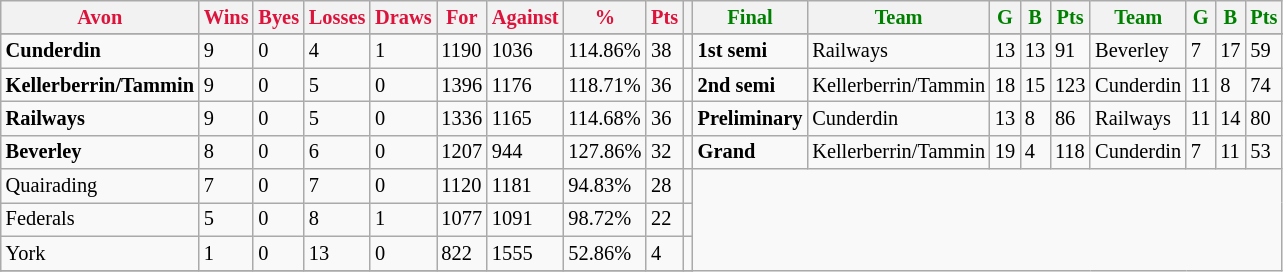<table style="font-size: 85%; text-align: left;" class="wikitable">
<tr>
<th style="color:crimson">Avon</th>
<th style="color:crimson">Wins</th>
<th style="color:crimson">Byes</th>
<th style="color:crimson">Losses</th>
<th style="color:crimson">Draws</th>
<th style="color:crimson">For</th>
<th style="color:crimson">Against</th>
<th style="color:crimson">%</th>
<th style="color:crimson">Pts</th>
<th></th>
<th style="color:green">Final</th>
<th style="color:green">Team</th>
<th style="color:green">G</th>
<th style="color:green">B</th>
<th style="color:green">Pts</th>
<th style="color:green">Team</th>
<th style="color:green">G</th>
<th style="color:green">B</th>
<th style="color:green">Pts</th>
</tr>
<tr>
</tr>
<tr>
</tr>
<tr>
<td><strong>	Cunderdin	</strong></td>
<td>9</td>
<td>0</td>
<td>4</td>
<td>1</td>
<td>1190</td>
<td>1036</td>
<td>114.86%</td>
<td>38</td>
<td></td>
<td><strong>1st semi</strong></td>
<td>Railways</td>
<td>13</td>
<td>13</td>
<td>91</td>
<td>Beverley</td>
<td>7</td>
<td>17</td>
<td>59</td>
</tr>
<tr>
<td><strong>	Kellerberrin/Tammin	</strong></td>
<td>9</td>
<td>0</td>
<td>5</td>
<td>0</td>
<td>1396</td>
<td>1176</td>
<td>118.71%</td>
<td>36</td>
<td></td>
<td><strong>2nd semi</strong></td>
<td>Kellerberrin/Tammin</td>
<td>18</td>
<td>15</td>
<td>123</td>
<td>Cunderdin</td>
<td>11</td>
<td>8</td>
<td>74</td>
</tr>
<tr>
<td><strong>	Railways	</strong></td>
<td>9</td>
<td>0</td>
<td>5</td>
<td>0</td>
<td>1336</td>
<td>1165</td>
<td>114.68%</td>
<td>36</td>
<td></td>
<td><strong>Preliminary</strong></td>
<td>Cunderdin</td>
<td>13</td>
<td>8</td>
<td>86</td>
<td>Railways</td>
<td>11</td>
<td>14</td>
<td>80</td>
</tr>
<tr>
<td><strong>	Beverley	</strong></td>
<td>8</td>
<td>0</td>
<td>6</td>
<td>0</td>
<td>1207</td>
<td>944</td>
<td>127.86%</td>
<td>32</td>
<td></td>
<td><strong>Grand</strong></td>
<td>Kellerberrin/Tammin</td>
<td>19</td>
<td>4</td>
<td>118</td>
<td>Cunderdin</td>
<td>7</td>
<td>11</td>
<td>53</td>
</tr>
<tr>
<td>Quairading</td>
<td>7</td>
<td>0</td>
<td>7</td>
<td>0</td>
<td>1120</td>
<td>1181</td>
<td>94.83%</td>
<td>28</td>
<td></td>
</tr>
<tr>
<td>Federals</td>
<td>5</td>
<td>0</td>
<td>8</td>
<td>1</td>
<td>1077</td>
<td>1091</td>
<td>98.72%</td>
<td>22</td>
<td></td>
</tr>
<tr>
<td>York</td>
<td>1</td>
<td>0</td>
<td>13</td>
<td>0</td>
<td>822</td>
<td>1555</td>
<td>52.86%</td>
<td>4</td>
<td></td>
</tr>
<tr>
</tr>
</table>
